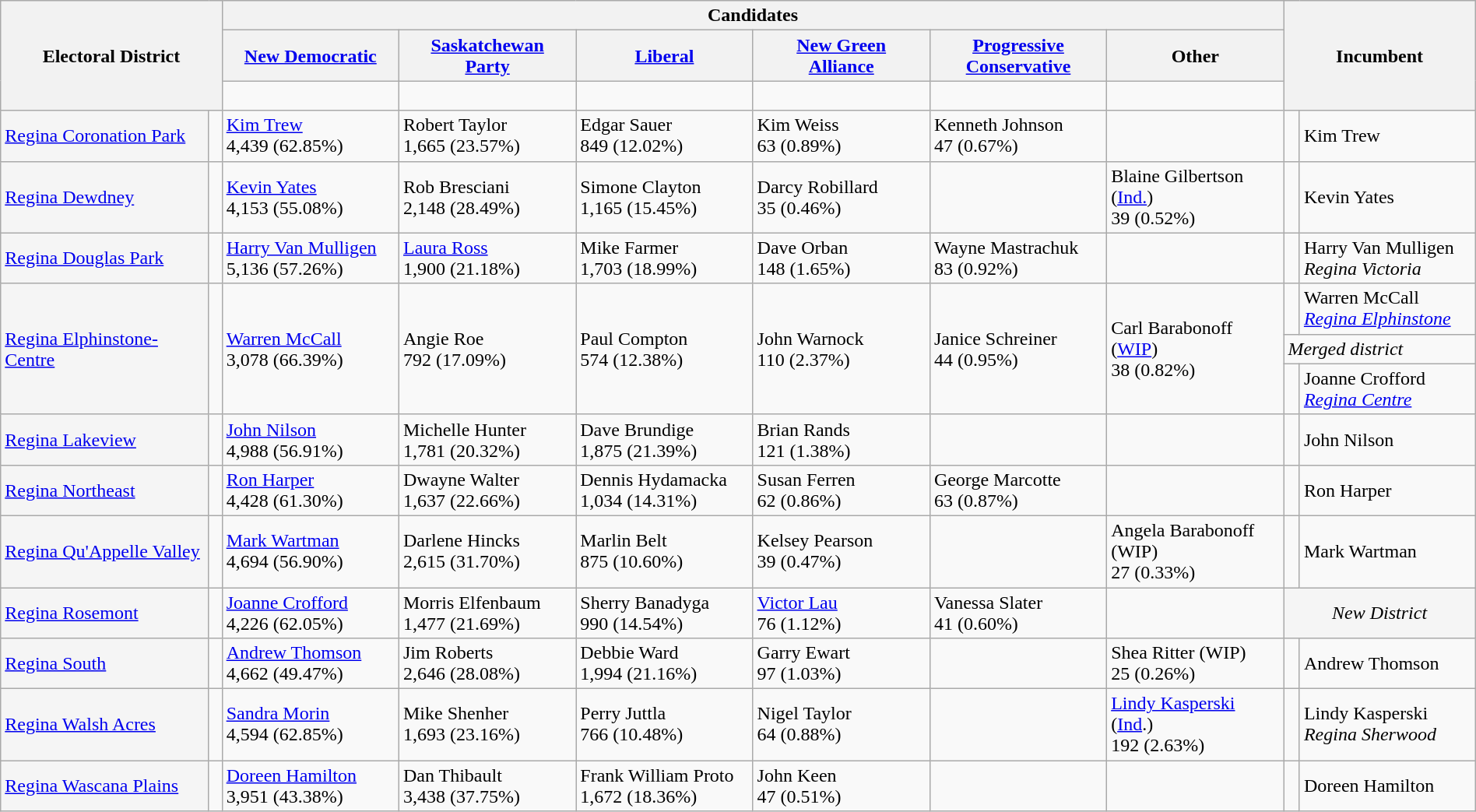<table class="wikitable" style="width:100%">
<tr>
<th style="width:15%;" rowspan=3 colspan=2>Electoral District</th>
<th colspan=6>Candidates</th>
<th style="width:14%;" rowspan=3 colspan=2>Incumbent</th>
</tr>
<tr>
<th width=12%><a href='#'>New Democratic</a></th>
<th width=12%><a href='#'>Saskatchewan<br>Party</a></th>
<th width=12%><a href='#'>Liberal</a></th>
<th width=12%><a href='#'>New Green<br>Alliance</a></th>
<th width=12%><a href='#'>Progressive<br>Conservative</a></th>
<th width=12%>Other</th>
</tr>
<tr>
<td width=12% > </td>
<td width=12% > </td>
<td width=12% > </td>
<td width=12% > </td>
<td width=12% > </td>
<td width=12% > </td>
</tr>
<tr>
<td bgcolor=whitesmoke><a href='#'>Regina Coronation Park</a></td>
<td> </td>
<td><a href='#'>Kim Trew</a><br>4,439 (62.85%)</td>
<td>Robert Taylor <br>1,665 (23.57%)</td>
<td>Edgar Sauer <br>849 (12.02%)</td>
<td>Kim Weiss <br>63 (0.89%)</td>
<td>Kenneth Johnson <br>47 (0.67%)</td>
<td></td>
<td> </td>
<td>Kim Trew</td>
</tr>
<tr>
<td bgcolor=whitesmoke><a href='#'>Regina Dewdney</a></td>
<td> </td>
<td><a href='#'>Kevin Yates</a><br>4,153 (55.08%)</td>
<td>Rob Bresciani <br>2,148 (28.49%)</td>
<td>Simone Clayton <br>1,165 (15.45%)</td>
<td>Darcy Robillard <br>35 (0.46%)</td>
<td></td>
<td>Blaine Gilbertson (<a href='#'>Ind.</a>)<br>39 (0.52%)</td>
<td> </td>
<td>Kevin Yates</td>
</tr>
<tr>
<td bgcolor=whitesmoke><a href='#'>Regina Douglas Park</a></td>
<td> </td>
<td><a href='#'>Harry Van Mulligen</a><br>5,136 (57.26%)</td>
<td><a href='#'>Laura Ross</a> <br>1,900 (21.18%)</td>
<td>Mike Farmer <br>1,703 (18.99%)</td>
<td>Dave Orban <br>148 (1.65%)</td>
<td>Wayne Mastrachuk <br>83 (0.92%)</td>
<td></td>
<td> </td>
<td>Harry Van Mulligen<br><span><em>Regina Victoria</em></span></td>
</tr>
<tr>
<td rowspan=3 style="background:whitesmoke;"><a href='#'>Regina Elphinstone-Centre</a></td>
<td rowspan=3 > </td>
<td rowspan=3><a href='#'>Warren McCall</a><br>3,078 (66.39%)</td>
<td rowspan=3>Angie Roe <br>792 (17.09%)</td>
<td rowspan=3>Paul Compton <br>574 (12.38%)</td>
<td rowspan=3>John Warnock <br>110 (2.37%)</td>
<td rowspan=3>Janice Schreiner <br>44 (0.95%)</td>
<td rowspan=3>Carl Barabonoff (<a href='#'>WIP</a>)<br>38 (0.82%)</td>
<td> </td>
<td>Warren McCall<br><span><em><a href='#'>Regina Elphinstone</a></em></span></td>
</tr>
<tr>
<td colspan=2><em>Merged district</em></td>
</tr>
<tr>
<td> </td>
<td>Joanne Crofford<br><span><em><a href='#'>Regina Centre</a></em></span></td>
</tr>
<tr>
<td bgcolor=whitesmoke><a href='#'>Regina Lakeview</a></td>
<td> </td>
<td><a href='#'>John Nilson</a><br>4,988 (56.91%)</td>
<td>Michelle Hunter <br>1,781 (20.32%)</td>
<td>Dave Brundige <br>1,875 (21.39%)</td>
<td>Brian Rands <br>121 (1.38%)</td>
<td></td>
<td></td>
<td> </td>
<td>John Nilson</td>
</tr>
<tr>
<td bgcolor=whitesmoke><a href='#'>Regina Northeast</a></td>
<td> </td>
<td><a href='#'>Ron Harper</a><br>4,428 (61.30%)</td>
<td>Dwayne Walter <br>1,637 (22.66%)</td>
<td>Dennis Hydamacka <br>1,034 (14.31%)</td>
<td>Susan Ferren <br>62 (0.86%)</td>
<td>George Marcotte <br>63 (0.87%)</td>
<td></td>
<td> </td>
<td>Ron Harper</td>
</tr>
<tr>
<td bgcolor=whitesmoke><a href='#'>Regina Qu'Appelle Valley</a></td>
<td> </td>
<td><a href='#'>Mark Wartman</a><br>4,694 (56.90%)</td>
<td>Darlene Hincks <br>2,615 (31.70%)</td>
<td>Marlin Belt <br>875 (10.60%)</td>
<td>Kelsey Pearson <br>39 (0.47%)</td>
<td></td>
<td>Angela Barabonoff (WIP)<br>27 (0.33%)</td>
<td> </td>
<td>Mark Wartman</td>
</tr>
<tr>
<td bgcolor=whitesmoke><a href='#'>Regina Rosemont</a></td>
<td> </td>
<td><a href='#'>Joanne Crofford</a><br>4,226 (62.05%)</td>
<td>Morris Elfenbaum <br>1,477 (21.69%)</td>
<td>Sherry Banadyga <br>990 (14.54%)</td>
<td><a href='#'>Victor Lau</a> <br>76 (1.12%)</td>
<td>Vanessa Slater <br>41 (0.60%)</td>
<td></td>
<td colspan=2  style="background:whitesmoke; text-align:center;"><em>New District</em></td>
</tr>
<tr>
<td bgcolor=whitesmoke><a href='#'>Regina South</a></td>
<td> </td>
<td><a href='#'>Andrew Thomson</a> <br>4,662 (49.47%)</td>
<td>Jim Roberts <br>2,646 (28.08%)</td>
<td>Debbie Ward <br>1,994 (21.16%)</td>
<td>Garry Ewart <br>97 (1.03%)</td>
<td></td>
<td>Shea Ritter (WIP)<br>25 (0.26%)</td>
<td> </td>
<td>Andrew Thomson</td>
</tr>
<tr>
<td bgcolor=whitesmoke><a href='#'>Regina Walsh Acres</a></td>
<td> </td>
<td><a href='#'>Sandra Morin</a><br>4,594 (62.85%)</td>
<td>Mike Shenher <br>1,693 (23.16%)</td>
<td>Perry Juttla<br>766 (10.48%)</td>
<td>Nigel Taylor <br>64 (0.88%)</td>
<td></td>
<td><a href='#'>Lindy Kasperski</a> (<a href='#'>Ind</a>.)<br>192 (2.63%)</td>
<td> </td>
<td>Lindy Kasperski<br><span><em>Regina Sherwood</em></span></td>
</tr>
<tr>
<td bgcolor=whitesmoke><a href='#'>Regina Wascana Plains</a></td>
<td> </td>
<td><a href='#'>Doreen Hamilton</a><br>3,951 (43.38%)</td>
<td>Dan Thibault <br>3,438 (37.75%)</td>
<td>Frank William Proto<br>1,672 (18.36%)</td>
<td>John Keen <br>47 (0.51%)</td>
<td></td>
<td></td>
<td> </td>
<td>Doreen Hamilton</td>
</tr>
</table>
